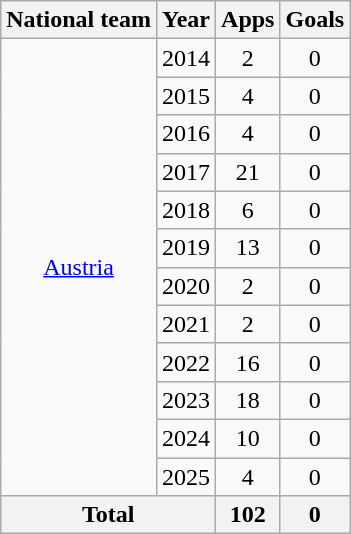<table class="wikitable" style="text-align:center">
<tr>
<th>National team</th>
<th>Year</th>
<th>Apps</th>
<th>Goals</th>
</tr>
<tr>
<td rowspan="12"><a href='#'>Austria</a></td>
<td>2014</td>
<td>2</td>
<td>0</td>
</tr>
<tr>
<td>2015</td>
<td>4</td>
<td>0</td>
</tr>
<tr>
<td>2016</td>
<td>4</td>
<td>0</td>
</tr>
<tr>
<td>2017</td>
<td>21</td>
<td>0</td>
</tr>
<tr>
<td>2018</td>
<td>6</td>
<td>0</td>
</tr>
<tr>
<td>2019</td>
<td>13</td>
<td>0</td>
</tr>
<tr>
<td>2020</td>
<td>2</td>
<td>0</td>
</tr>
<tr>
<td>2021</td>
<td>2</td>
<td>0</td>
</tr>
<tr>
<td>2022</td>
<td>16</td>
<td>0</td>
</tr>
<tr>
<td>2023</td>
<td>18</td>
<td>0</td>
</tr>
<tr>
<td>2024</td>
<td>10</td>
<td>0</td>
</tr>
<tr>
<td>2025</td>
<td>4</td>
<td>0</td>
</tr>
<tr>
<th colspan="2" .>Total</th>
<th>102</th>
<th>0</th>
</tr>
</table>
